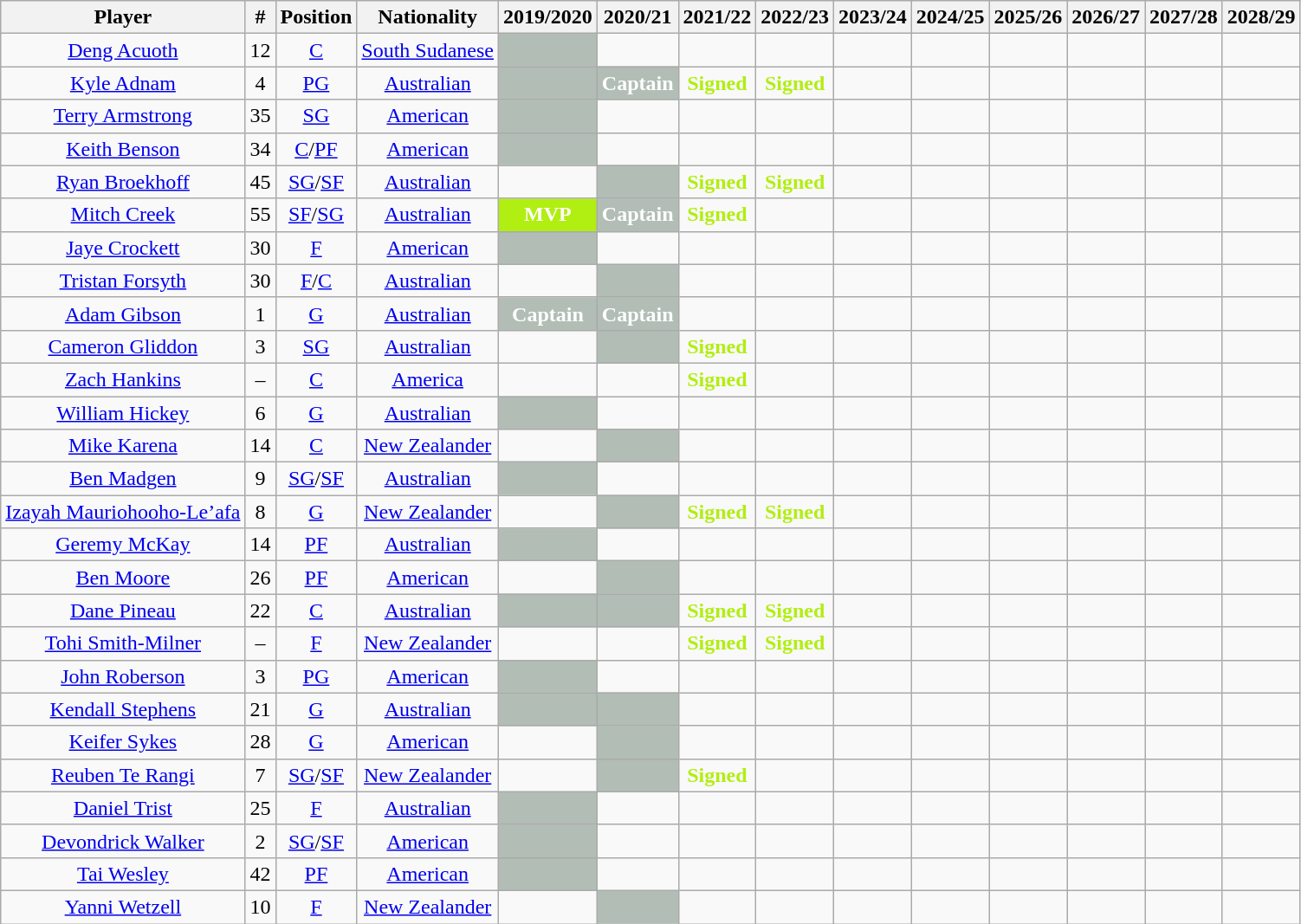<table class="wikitable sortable">
<tr>
<th>Player</th>
<th>#</th>
<th>Position</th>
<th>Nationality</th>
<th>2019/2020</th>
<th>2020/21</th>
<th>2021/22</th>
<th>2022/23</th>
<th>2023/24</th>
<th>2024/25</th>
<th>2025/26</th>
<th>2026/27</th>
<th>2027/28</th>
<th>2028/29</th>
</tr>
<tr>
<td data-sort-value="Acuoth, Deng" style="text-align:center;"><a href='#'>Deng Acuoth</a></td>
<td style="text-align:center;">12</td>
<td style="text-align:center;"><a href='#'>C</a></td>
<td style="text-align:center;"><a href='#'>South Sudanese</a></td>
<td style="background: #b2beb5; color: #b2beb5; text-align:center;">Player</td>
<td style="text-align:center;"></td>
<td style="text-align:center;"></td>
<td style="text-align:center;"></td>
<td style="text-align:center;"></td>
<td style="text-align:center;"></td>
<td style="text-align:center;"></td>
<td style="text-align:center;"></td>
<td style="text-align:center;"></td>
<td style="text-align:center;"></td>
</tr>
<tr>
<td data-sort-value="Adnam, Kyle" style="text-align:center;"><a href='#'>Kyle Adnam</a></td>
<td style="text-align:center;">4</td>
<td style="text-align:center;"><a href='#'>PG</a></td>
<td style="text-align:center;"><a href='#'>Australian</a></td>
<td style="background: #b2beb5; color: #b2beb5; text-align:center;">Player</td>
<td style="background: #b2beb5; color: #FFFFFF; text-align:center;"><strong>Captain</strong></td>
<td style="color: #B1EE11; text-align:center;"><strong>Signed</strong></td>
<td style="color: #B1EE11; text-align:center;"><strong>Signed</strong></td>
<td style="text-align:center;"></td>
<td style="text-align:center;"></td>
<td style="text-align:center;"></td>
<td style="text-align:center;"></td>
<td style="text-align:center;"></td>
<td style="text-align:center;"></td>
</tr>
<tr>
<td data-sort-value="Armstrong, Terry" style="text-align:center;"><a href='#'>Terry Armstrong</a></td>
<td style="text-align:center;">35</td>
<td style="text-align:center;"><a href='#'>SG</a></td>
<td style="text-align:center;"><a href='#'>American</a></td>
<td style="background: #b2beb5; color: #b2beb5; text-align:center;">Player</td>
<td style="text-align:center;"></td>
<td style="text-align:center;"></td>
<td style="text-align:center;"></td>
<td style="text-align:center;"></td>
<td style="text-align:center;"></td>
<td style="text-align:center;"></td>
<td style="text-align:center;"></td>
<td style="text-align:center;"></td>
<td style="text-align:center;"></td>
</tr>
<tr>
<td data-sort-value="Benson, Benson" style="text-align:center;"><a href='#'>Keith Benson</a></td>
<td style="text-align:center;">34</td>
<td style="text-align:center;"><a href='#'>C</a>/<a href='#'>PF</a></td>
<td style="text-align:center;"><a href='#'>American</a></td>
<td style="background: #b2beb5; color: #b2beb5; text-align:center;">Player</td>
<td style="text-align:center;"></td>
<td style="text-align:center;"></td>
<td style="text-align:center;"></td>
<td style="text-align:center;"></td>
<td style="text-align:center;"></td>
<td style="text-align:center;"></td>
<td style="text-align:center;"></td>
<td style="text-align:center;"></td>
<td style="text-align:center;"></td>
</tr>
<tr>
<td data-sort-value="Broekhoff, Ryan" style="text-align:center;"><a href='#'>Ryan Broekhoff</a></td>
<td style="text-align:center;">45</td>
<td style="text-align:center;"><a href='#'>SG</a>/<a href='#'>SF</a></td>
<td style="text-align:center;"><a href='#'>Australian</a></td>
<td style="text-align:center;"></td>
<td style="background: #b2beb5; color: #b2beb5; text-align:center;">Player</td>
<td style="color: #B1EE11; text-align:center;"><strong>Signed</strong></td>
<td style="color: #B1EE11; text-align:center;"><strong>Signed</strong></td>
<td style="text-align:center;"></td>
<td style="text-align:center;"></td>
<td style="text-align:center;"></td>
<td style="text-align:center;"></td>
<td style="text-align:center;"></td>
<td style="text-align:center;"></td>
</tr>
<tr>
<td data-sort-value="Creek, Mitch" style="text-align:center;"><a href='#'>Mitch Creek</a></td>
<td style="text-align:center;">55</td>
<td style="text-align:center;"><a href='#'>SF</a>/<a href='#'>SG</a></td>
<td style="text-align:center;"><a href='#'>Australian</a></td>
<td style="background: #B1EE11; color: #FFFFFF; text-align:center;"><strong>MVP</strong></td>
<td style="background: #b2beb5; color: #FFFFFF; text-align:center;"><strong>Captain</strong></td>
<td style="color: #B1EE11; text-align:center;"><strong>Signed</strong></td>
<td style="text-align:center;"></td>
<td style="text-align:center;"></td>
<td style="text-align:center;"></td>
<td style="text-align:center;"></td>
<td style="text-align:center;"></td>
<td style="text-align:center;"></td>
<td style="text-align:center;"></td>
</tr>
<tr>
<td data-sort-value="Crockett, Jaye" style="text-align:center;"><a href='#'>Jaye Crockett</a></td>
<td style="text-align:center;">30</td>
<td style="text-align:center;"><a href='#'>F</a></td>
<td style="text-align:center;"><a href='#'>American</a></td>
<td style="background: #b2beb5; color: #b2beb5; text-align:center;">Player</td>
<td style="text-align:center;"></td>
<td style="text-align:center;"></td>
<td style="text-align:center;"></td>
<td style="text-align:center;"></td>
<td style="text-align:center;"></td>
<td style="text-align:center;"></td>
<td style="text-align:center;"></td>
<td style="text-align:center;"></td>
<td style="text-align:center;"></td>
</tr>
<tr>
<td data-sort-value="Forsyth, Tristan" style="text-align:center;"><a href='#'>Tristan Forsyth</a></td>
<td style="text-align:center;">30</td>
<td style="text-align:center;"><a href='#'>F</a>/<a href='#'>C</a></td>
<td style="text-align:center;"><a href='#'>Australian</a></td>
<td style="text-align:center;"></td>
<td style="background: #b2beb5; color: #b2beb5; text-align:center;">Player</td>
<td style="text-align:center;"></td>
<td style="text-align:center;"></td>
<td style="text-align:center;"></td>
<td style="text-align:center;"></td>
<td style="text-align:center;"></td>
<td style="text-align:center;"></td>
<td style="text-align:center;"></td>
<td style="text-align:center;"></td>
</tr>
<tr>
<td data-sort-value="Gibson, Adam " style="text-align:center;"><a href='#'>Adam Gibson</a></td>
<td style="text-align:center;">1</td>
<td style="text-align:center;"><a href='#'>G</a></td>
<td style="text-align:center;"><a href='#'>Australian</a></td>
<td style="background: #b2beb5; color: #FFFFFF; text-align:center;"><strong>Captain</strong></td>
<td style="background: #b2beb5; color: #FFFFFF; text-align:center;"><strong>Captain</strong></td>
<td style="text-align:center;"></td>
<td style="text-align:center;"></td>
<td style="text-align:center;"></td>
<td style="text-align:center;"></td>
<td style="text-align:center;"></td>
<td style="text-align:center;"></td>
<td style="text-align:center;"></td>
<td style="text-align:center;"></td>
</tr>
<tr>
<td data-sort-value="Gliddon, Cameron" style="text-align:center;"><a href='#'>Cameron Gliddon</a></td>
<td style="text-align:center;">3</td>
<td style="text-align:center;"><a href='#'>SG</a></td>
<td style="text-align:center;"><a href='#'>Australian</a></td>
<td style="text-align:center;"></td>
<td style="background: #b2beb5; color: #b2beb5; text-align:center;">Player</td>
<td style="color: #B1EE11; text-align:center;"><strong>Signed</strong></td>
<td style="text-align:center;"></td>
<td style="text-align:center;"></td>
<td style="text-align:center;"></td>
<td style="text-align:center;"></td>
<td style="text-align:center;"></td>
<td style="text-align:center;"></td>
<td style="text-align:center;"></td>
</tr>
<tr>
<td data-sort-value="Hankins, Zach" style="text-align:center;"><a href='#'>Zach Hankins</a></td>
<td style="text-align:center;">–</td>
<td style="text-align:center;"><a href='#'>C</a></td>
<td style="text-align:center;"><a href='#'>America</a></td>
<td style="text-align:center;"></td>
<td style="text-align:center;"></td>
<td style="color: #B1EE11; text-align:center;"><strong>Signed</strong></td>
<td style="text-align:center;"></td>
<td style="text-align:center;"></td>
<td style="text-align:center;"></td>
<td style="text-align:center;"></td>
<td style="text-align:center;"></td>
<td style="text-align:center;"></td>
<td style="text-align:center;"></td>
</tr>
<tr>
<td data-sort-value="Hickey, William" style="text-align:center;"><a href='#'>William Hickey</a></td>
<td style="text-align:center;">6</td>
<td style="text-align:center;"><a href='#'>G</a></td>
<td style="text-align:center;"><a href='#'>Australian</a></td>
<td style="background: #b2beb5; color: #b2beb5; text-align:center;">Player</td>
<td style="text-align:center;"></td>
<td style="text-align:center;"></td>
<td style="text-align:center;"></td>
<td style="text-align:center;"></td>
<td style="text-align:center;"></td>
<td style="text-align:center;"></td>
<td style="text-align:center;"></td>
<td style="text-align:center;"></td>
<td style="text-align:center;"></td>
</tr>
<tr>
<td data-sort-value="Karena, Mike" style="text-align:center;"><a href='#'>Mike Karena</a></td>
<td style="text-align:center;">14</td>
<td style="text-align:center;"><a href='#'>C</a></td>
<td style="text-align:center;"><a href='#'>New Zealander</a></td>
<td style="text-align:center;"></td>
<td style="background: #b2beb5; color: #b2beb5; text-align:center;">Player</td>
<td style="text-align:center;"></td>
<td style="text-align:center;"></td>
<td style="text-align:center;"></td>
<td style="text-align:center;"></td>
<td style="text-align:center;"></td>
<td style="text-align:center;"></td>
<td style="text-align:center;"></td>
<td style="text-align:center;"></td>
</tr>
<tr>
<td data-sort-value="Madgen, Ben " style="text-align:center;"><a href='#'>Ben Madgen</a></td>
<td style="text-align:center;">9</td>
<td style="text-align:center;"><a href='#'>SG</a>/<a href='#'>SF</a></td>
<td style="text-align:center;"><a href='#'>Australian</a></td>
<td style="background: #b2beb5; color: #b2beb5; text-align:center;">Player</td>
<td style="text-align:center;"></td>
<td style="text-align:center;"></td>
<td style="text-align:center;"></td>
<td style="text-align:center;"></td>
<td style="text-align:center;"></td>
<td style="text-align:center;"></td>
<td style="text-align:center;"></td>
<td style="text-align:center;"></td>
<td style="text-align:center;"></td>
</tr>
<tr>
<td data-sort-value="Mauriohooho-Le’afa, Izayah" style="text-align:center;"><a href='#'>Izayah Mauriohooho-Le’afa</a></td>
<td style="text-align:center;">8</td>
<td style="text-align:center;"><a href='#'>G</a></td>
<td style="text-align:center;"><a href='#'>New Zealander</a></td>
<td style="text-align:center;"></td>
<td style="background: #b2beb5; color: #b2beb5; text-align:center;">Player</td>
<td style="color: #B1EE11; text-align:center;"><strong>Signed</strong></td>
<td style="color: #B1EE11; text-align:center;"><strong>Signed</strong></td>
<td style="text-align:center;"></td>
<td style="text-align:center;"></td>
<td style="text-align:center;"></td>
<td style="text-align:center;"></td>
<td style="text-align:center;"></td>
<td style="text-align:center;"></td>
</tr>
<tr>
<td data-sort-value="McKay, Geremy" style="text-align:center;"><a href='#'>Geremy McKay</a></td>
<td style="text-align:center;">14</td>
<td style="text-align:center;"><a href='#'>PF</a></td>
<td style="text-align:center;"><a href='#'>Australian</a></td>
<td style="background: #b2beb5; color: #b2beb5; text-align:center;">Player</td>
<td style="text-align:center;"></td>
<td style="text-align:center;"></td>
<td style="text-align:center;"></td>
<td style="text-align:center;"></td>
<td style="text-align:center;"></td>
<td style="text-align:center;"></td>
<td style="text-align:center;"></td>
<td style="text-align:center;"></td>
<td style="text-align:center;"></td>
</tr>
<tr>
<td data-sort-value="Moore, Ben" style="text-align:center;"><a href='#'>Ben Moore</a></td>
<td style="text-align:center;">26</td>
<td style="text-align:center;"><a href='#'>PF</a></td>
<td style="text-align:center;"><a href='#'>American</a></td>
<td style="text-align:center;"></td>
<td style="background: #b2beb5; color: #b2beb5; text-align:center;">Player</td>
<td style="text-align:center;"></td>
<td style="text-align:center;"></td>
<td style="text-align:center;"></td>
<td style="text-align:center;"></td>
<td style="text-align:center;"></td>
<td style="text-align:center;"></td>
<td style="text-align:center;"></td>
<td style="text-align:center;"></td>
</tr>
<tr>
<td data-sort-value="Pineau, Dane" style="text-align:center;"><a href='#'>Dane Pineau</a></td>
<td style="text-align:center;">22</td>
<td style="text-align:center;"><a href='#'>C</a></td>
<td style="text-align:center;"><a href='#'>Australian</a></td>
<td style="background: #b2beb5; color: #b2beb5; text-align:center;">Player</td>
<td style="background: #b2beb5; color: #b2beb5; text-align:center;">Player</td>
<td style="color: #B1EE11; text-align:center;"><strong>Signed</strong></td>
<td style="color: #B1EE11; text-align:center;"><strong>Signed</strong></td>
<td style="text-align:center;"></td>
<td style="text-align:center;"></td>
<td style="text-align:center;"></td>
<td style="text-align:center;"></td>
<td style="text-align:center;"></td>
<td style="text-align:center;"></td>
</tr>
<tr>
<td data-sort-value="Smith-Milner, Tohi" style="text-align:center;"><a href='#'>Tohi Smith-Milner</a></td>
<td style="text-align:center;">–</td>
<td style="text-align:center;"><a href='#'>F</a></td>
<td style="text-align:center;"><a href='#'>New Zealander</a></td>
<td style="text-align:center;"></td>
<td style="text-align:center;"></td>
<td style="color: #B1EE11; text-align:center;"><strong>Signed</strong></td>
<td style="color: #B1EE11; text-align:center;"><strong>Signed</strong></td>
<td style="text-align:center;"></td>
<td style="text-align:center;"></td>
<td style="text-align:center;"></td>
<td style="text-align:center;"></td>
<td style="text-align:center;"></td>
<td style="text-align:center;"></td>
</tr>
<tr>
<td data-sort-value="Roberson, John" style="text-align:center;"><a href='#'>John Roberson</a></td>
<td style="text-align:center;">3</td>
<td style="text-align:center;"><a href='#'>PG</a></td>
<td style="text-align:center;"><a href='#'>American</a></td>
<td style="background: #b2beb5; color: #b2beb5; text-align:center;">Player</td>
<td style="text-align:center;"></td>
<td style="text-align:center;"></td>
<td style="text-align:center;"></td>
<td style="text-align:center;"></td>
<td style="text-align:center;"></td>
<td style="text-align:center;"></td>
<td style="text-align:center;"></td>
<td style="text-align:center;"></td>
<td style="text-align:center;"></td>
</tr>
<tr>
<td data-sort-value="Stephens, Kendall" style="text-align:center;"><a href='#'>Kendall Stephens</a></td>
<td style="text-align:center;">21</td>
<td style="text-align:center;"><a href='#'>G</a></td>
<td style="text-align:center;"><a href='#'>Australian</a></td>
<td style="background: #b2beb5; color: #b2beb5; text-align:center;">Player</td>
<td style="background: #b2beb5; color: #b2beb5; text-align:center;">Player</td>
<td style="text-align:center;"></td>
<td style="text-align:center;"></td>
<td style="text-align:center;"></td>
<td style="text-align:center;"></td>
<td style="text-align:center;"></td>
<td style="text-align:center;"></td>
<td style="text-align:center;"></td>
<td style="text-align:center;"></td>
</tr>
<tr>
<td data-sort-value="Sykes, Keifer" style="text-align:center;"><a href='#'>Keifer Sykes</a></td>
<td style="text-align:center;">28</td>
<td style="text-align:center;"><a href='#'>G</a></td>
<td style="text-align:center;"><a href='#'>American</a></td>
<td style="text-align:center;"></td>
<td style="background: #b2beb5; color: #b2beb5; text-align:center;">Player</td>
<td style="text-align:center;"></td>
<td style="text-align:center;"></td>
<td style="text-align:center;"></td>
<td style="text-align:center;"></td>
<td style="text-align:center;"></td>
<td style="text-align:center;"></td>
<td style="text-align:center;"></td>
<td style="text-align:center;"></td>
</tr>
<tr>
<td data-sort-value="Te Rangi, Reuben" style="text-align:center;"><a href='#'>Reuben Te Rangi</a></td>
<td style="text-align:center;">7</td>
<td style="text-align:center;"><a href='#'>SG</a>/<a href='#'>SF</a></td>
<td style="text-align:center;"><a href='#'>New Zealander</a></td>
<td style="text-align:center;"></td>
<td style="background: #b2beb5; color: #b2beb5; text-align:center;">Player</td>
<td style="color: #B1EE11; text-align:center;"><strong>Signed</strong></td>
<td style="text-align:center;"></td>
<td style="text-align:center;"></td>
<td style="text-align:center;"></td>
<td style="text-align:center;"></td>
<td style="text-align:center;"></td>
<td style="text-align:center;"></td>
<td style="text-align:center;"></td>
</tr>
<tr>
<td data-sort-value="Trist, Daniel" style="text-align:center;"><a href='#'>Daniel Trist</a></td>
<td style="text-align:center;">25</td>
<td style="text-align:center;"><a href='#'>F</a></td>
<td style="text-align:center;"><a href='#'>Australian</a></td>
<td style="background: #b2beb5; color: #b2beb5; text-align:center;">Player</td>
<td style="text-align:center;"></td>
<td style="text-align:center;"></td>
<td style="text-align:center;"></td>
<td style="text-align:center;"></td>
<td style="text-align:center;"></td>
<td style="text-align:center;"></td>
<td style="text-align:center;"></td>
<td style="text-align:center;"></td>
<td style="text-align:center;"></td>
</tr>
<tr>
<td data-sort-value="Walker, Devondrick" style="text-align:center;"><a href='#'>Devondrick Walker</a></td>
<td style="text-align:center;">2</td>
<td style="text-align:center;"><a href='#'>SG</a>/<a href='#'>SF</a></td>
<td style="text-align:center;"><a href='#'>American</a></td>
<td style="background: #b2beb5; color: #b2beb5; text-align:center;">Player</td>
<td style="text-align:center;"></td>
<td style="text-align:center;"></td>
<td style="text-align:center;"></td>
<td style="text-align:center;"></td>
<td style="text-align:center;"></td>
<td style="text-align:center;"></td>
<td style="text-align:center;"></td>
<td style="text-align:center;"></td>
<td style="text-align:center;"></td>
</tr>
<tr>
<td data-sort-value="Wesley, Tai" style="text-align:center;"><a href='#'>Tai Wesley</a></td>
<td style="text-align:center;">42</td>
<td style="text-align:center;"><a href='#'>PF</a></td>
<td style="text-align:center;"><a href='#'>American</a></td>
<td style="background: #b2beb5; color: #b2beb5; text-align:center;">Player</td>
<td style="text-align:center;"></td>
<td style="text-align:center;"></td>
<td style="text-align:center;"></td>
<td style="text-align:center;"></td>
<td style="text-align:center;"></td>
<td style="text-align:center;"></td>
<td style="text-align:center;"></td>
<td style="text-align:center;"></td>
<td style="text-align:center;"></td>
</tr>
<tr>
<td data-sort-value="Wetzell, Yanni" style="text-align:center;"><a href='#'>Yanni Wetzell</a></td>
<td style="text-align:center;">10</td>
<td style="text-align:center;"><a href='#'>F</a></td>
<td style="text-align:center;"><a href='#'>New Zealander</a></td>
<td style="text-align:center;"></td>
<td style="background: #b2beb5; color: #b2beb5; text-align:center;">Player</td>
<td style="text-align:center;"></td>
<td style="text-align:center;"></td>
<td style="text-align:center;"></td>
<td style="text-align:center;"></td>
<td style="text-align:center;"></td>
<td style="text-align:center;"></td>
<td style="text-align:center;"></td>
<td style="text-align:center;"></td>
</tr>
</table>
